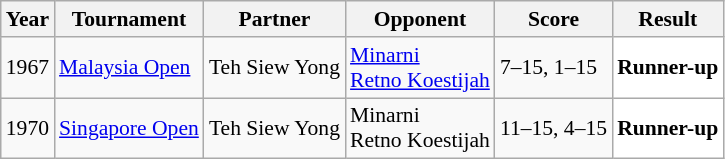<table class="sortable wikitable" style="font-size: 90%;">
<tr>
<th>Year</th>
<th>Tournament</th>
<th>Partner</th>
<th>Opponent</th>
<th>Score</th>
<th>Result</th>
</tr>
<tr>
<td align="center">1967</td>
<td align="left"><a href='#'>Malaysia Open</a></td>
<td align="left"> Teh Siew Yong</td>
<td align="left"> <a href='#'>Minarni</a><br> <a href='#'>Retno Koestijah</a></td>
<td align="left">7–15, 1–15</td>
<td style="text-align:left; background:white"> <strong>Runner-up</strong></td>
</tr>
<tr>
<td align="center">1970</td>
<td align="left"><a href='#'>Singapore Open</a></td>
<td align="left"> Teh Siew Yong</td>
<td align="left"> Minarni<br> Retno Koestijah</td>
<td align="left">11–15, 4–15</td>
<td style="text-align:left; background:white"> <strong>Runner-up</strong></td>
</tr>
</table>
